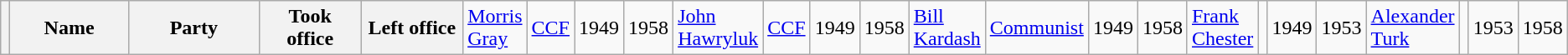<table class="wikitable sortable">
<tr>
<th></th>
<th width="25%">Name</th>
<th width="30%">Party</th>
<th width="20%">Took office</th>
<th width="20%">Left office<br></th>
<td><a href='#'>Morris Gray</a><br></td>
<td><a href='#'>CCF</a></td>
<td>1949</td>
<td>1958<br></td>
<td><a href='#'>John Hawryluk</a><br></td>
<td><a href='#'>CCF</a></td>
<td>1949</td>
<td>1958<br></td>
<td><a href='#'>Bill Kardash</a><br></td>
<td><a href='#'>Communist</a></td>
<td>1949</td>
<td>1958<br></td>
<td><a href='#'>Frank Chester</a><br></td>
<td></td>
<td>1949</td>
<td>1953<br></td>
<td><a href='#'>Alexander Turk</a><br></td>
<td></td>
<td>1953</td>
<td>1958</td>
</tr>
</table>
